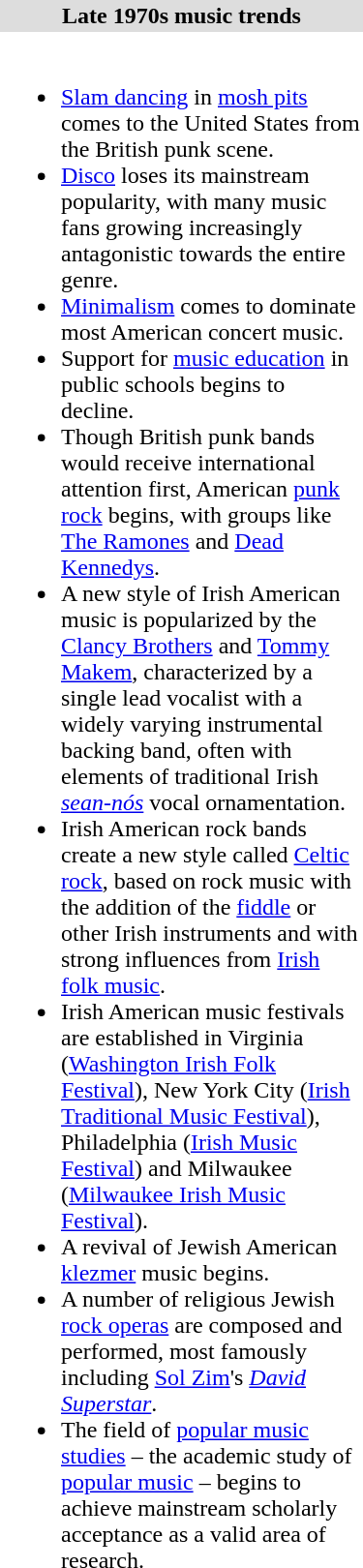<table border="0" cellpadding="2" cellspacing="0" style="float:right; width:250px; margin-left:0.5em;" class="toccolours">
<tr>
<th style="background:#ddd;">Late 1970s music trends</th>
</tr>
<tr>
<td><br><ul><li><a href='#'>Slam dancing</a> in <a href='#'>mosh pits</a> comes to the United States from the British punk scene.</li><li><a href='#'>Disco</a> loses its mainstream popularity, with many music fans growing increasingly antagonistic towards the entire genre.</li><li><a href='#'>Minimalism</a> comes to dominate most American concert music.</li><li>Support for <a href='#'>music education</a> in public schools begins to decline.</li><li>Though British punk bands would receive international attention first, American <a href='#'>punk rock</a> begins, with groups like <a href='#'>The Ramones</a> and <a href='#'>Dead Kennedys</a>.</li><li>A new style of Irish American music is popularized by the <a href='#'>Clancy Brothers</a> and <a href='#'>Tommy Makem</a>, characterized by a single lead vocalist with a widely varying instrumental backing band, often with elements of traditional Irish <em><a href='#'>sean-nós</a></em> vocal ornamentation.</li><li>Irish American rock bands create a new style called <a href='#'>Celtic rock</a>, based on rock music with the addition of the <a href='#'>fiddle</a> or other Irish instruments and with strong influences from <a href='#'>Irish folk music</a>.</li><li>Irish American music festivals are established in Virginia (<a href='#'>Washington Irish Folk Festival</a>), New York City (<a href='#'>Irish Traditional Music Festival</a>), Philadelphia (<a href='#'>Irish Music Festival</a>) and Milwaukee (<a href='#'>Milwaukee Irish Music Festival</a>).</li><li>A revival of Jewish American <a href='#'>klezmer</a> music begins.</li><li>A number of religious Jewish <a href='#'>rock operas</a> are composed and performed, most famously including <a href='#'>Sol Zim</a>'s <em><a href='#'>David Superstar</a></em>.</li><li>The field of <a href='#'>popular music studies</a> – the academic study of <a href='#'>popular music</a> – begins to achieve mainstream scholarly acceptance as a valid area of research.</li></ul></td>
</tr>
</table>
